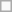<table class="wikitable">
<tr>
<td></td>
</tr>
</table>
